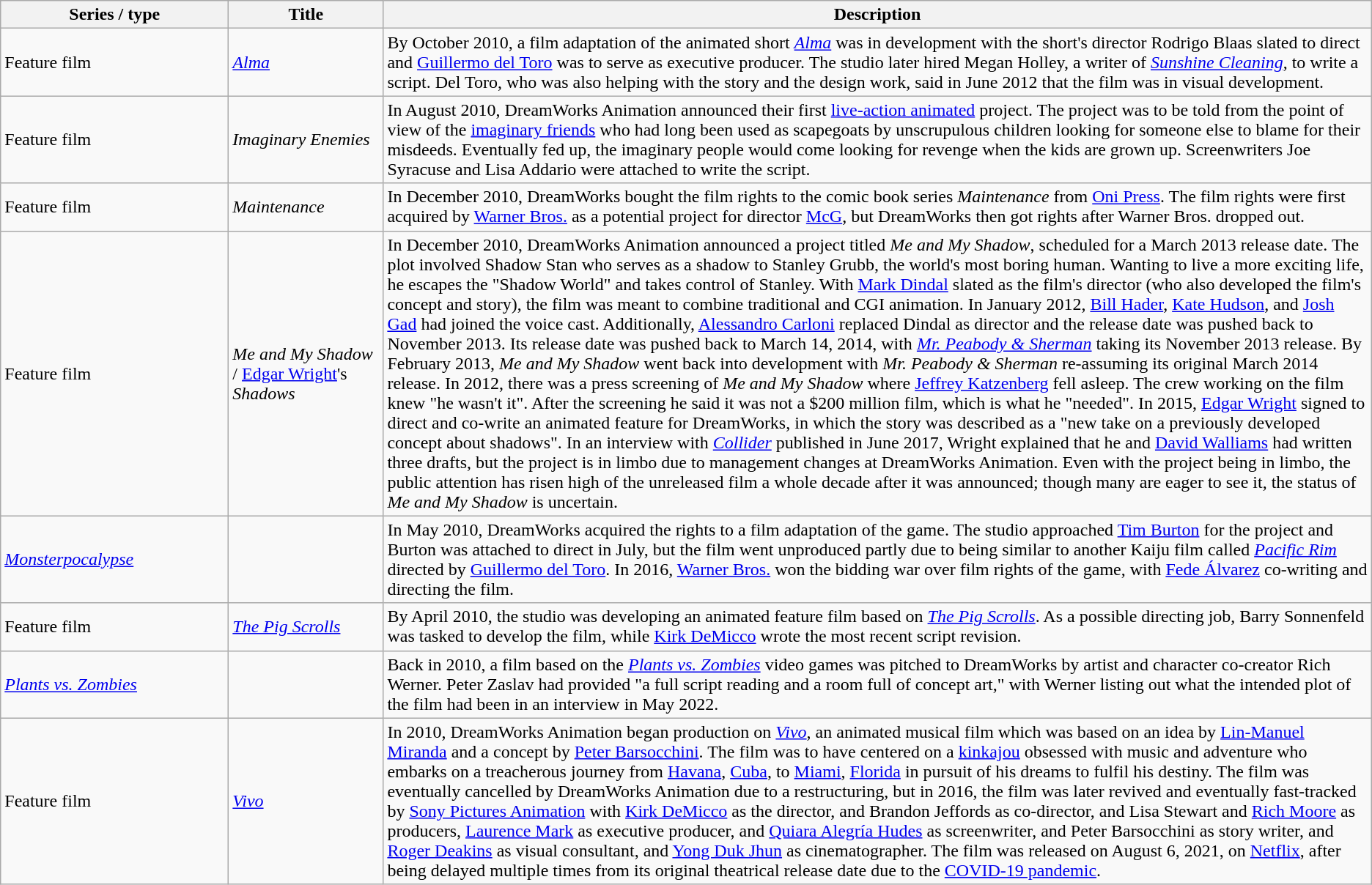<table class="wikitable">
<tr>
<th style="width:150pt;">Series / type</th>
<th style="width:100pt;">Title</th>
<th>Description</th>
</tr>
<tr>
<td>Feature film</td>
<td><em><a href='#'>Alma</a></em></td>
<td>By October 2010, a film adaptation of the animated short <em><a href='#'>Alma</a></em> was in development with the short's director Rodrigo Blaas slated to direct and <a href='#'>Guillermo del Toro</a> was to serve as executive producer. The studio later hired Megan Holley, a writer of <em><a href='#'>Sunshine Cleaning</a></em>, to write a script. Del Toro, who was also helping with the story and the design work, said in June 2012 that the film was in visual development.</td>
</tr>
<tr>
<td>Feature film</td>
<td><em>Imaginary Enemies</em></td>
<td>In August 2010, DreamWorks Animation announced their first <a href='#'>live-action animated</a> project. The project was to be told from the point of view of the <a href='#'>imaginary friends</a> who had long been used as scapegoats by unscrupulous children looking for someone else to blame for their misdeeds. Eventually fed up, the imaginary people would come looking for revenge when the kids are grown up. Screenwriters Joe Syracuse and Lisa Addario were attached to write the script.</td>
</tr>
<tr>
<td>Feature film</td>
<td><em>Maintenance</em></td>
<td>In December 2010, DreamWorks bought the film rights to the comic book series <em>Maintenance</em> from <a href='#'>Oni Press</a>. The film rights were first acquired by <a href='#'>Warner Bros.</a> as a potential project for director <a href='#'>McG</a>, but DreamWorks then got rights after Warner Bros. dropped out.</td>
</tr>
<tr>
<td>Feature film</td>
<td><em>Me and My Shadow</em> / <a href='#'>Edgar Wright</a>'s <em>Shadows</em></td>
<td>In December 2010, DreamWorks Animation announced a project titled <em>Me and My Shadow</em>, scheduled for a March 2013 release date. The plot involved Shadow Stan who serves as a shadow to Stanley Grubb, the world's most boring human. Wanting to live a more exciting life, he escapes the "Shadow World" and takes control of Stanley. With <a href='#'>Mark Dindal</a> slated as the film's director (who also developed the film's concept and story), the film was meant to combine traditional and CGI animation. In January 2012, <a href='#'>Bill Hader</a>, <a href='#'>Kate Hudson</a>, and <a href='#'>Josh Gad</a> had joined the voice cast. Additionally, <a href='#'>Alessandro Carloni</a> replaced Dindal as director and the release date was pushed back to November 2013. Its release date was pushed back to March 14, 2014, with <em><a href='#'>Mr. Peabody & Sherman</a></em> taking its November 2013 release. By February 2013, <em>Me and My Shadow</em> went back into development with <em>Mr. Peabody & Sherman</em> re-assuming its original March 2014 release. In 2012, there was a press screening of <em>Me and My Shadow</em> where <a href='#'>Jeffrey Katzenberg</a> fell asleep. The crew working on the film knew "he wasn't  it". After the screening he said it was not a $200 million film, which is what he "needed". In 2015, <a href='#'>Edgar Wright</a> signed to direct and co-write an animated feature for DreamWorks, in which the story was described as a "new take on a previously developed concept about shadows". In an interview with <em><a href='#'>Collider</a></em> published in June 2017, Wright explained that he and <a href='#'>David Walliams</a> had written three drafts, but the project is in limbo due to management changes at DreamWorks Animation. Even with the project being in limbo, the public attention has risen high of the unreleased film a whole decade after it was announced; though many are eager to see it, the status of <em>Me and My Shadow</em> is uncertain.</td>
</tr>
<tr>
<td><em><a href='#'>Monsterpocalypse</a></em></td>
<td></td>
<td>In May 2010, DreamWorks acquired the rights to a film adaptation of the game. The studio approached <a href='#'>Tim Burton</a> for the project and Burton was attached to direct in July, but the film went unproduced partly due to being similar to another Kaiju film called <em><a href='#'>Pacific Rim</a></em> directed by <a href='#'>Guillermo del Toro</a>. In 2016, <a href='#'>Warner Bros.</a> won the bidding war over film rights of the game, with <a href='#'>Fede Álvarez</a> co-writing and directing the film.</td>
</tr>
<tr>
<td>Feature film</td>
<td><em><a href='#'>The Pig Scrolls</a></em></td>
<td>By April 2010, the studio was developing an animated feature film based on <em><a href='#'>The Pig Scrolls</a></em>. As a possible directing job, Barry Sonnenfeld was tasked to develop the film, while <a href='#'>Kirk DeMicco</a> wrote the most recent script revision.</td>
</tr>
<tr>
<td><em><a href='#'>Plants vs. Zombies</a></em></td>
<td></td>
<td>Back in 2010, a film based on the <em><a href='#'>Plants vs. Zombies</a></em> video games was pitched to DreamWorks by artist and character co-creator Rich Werner. Peter Zaslav had provided "a full script reading and a room full of concept art," with Werner listing out what the intended plot of the film had been in an interview in May 2022.</td>
</tr>
<tr>
<td>Feature film</td>
<td><em><a href='#'>Vivo</a></em></td>
<td>In 2010, DreamWorks Animation began production on <em><a href='#'>Vivo</a></em>, an animated musical film which was based on an idea by <a href='#'>Lin-Manuel Miranda</a> and a concept by <a href='#'>Peter Barsocchini</a>. The film was to have centered on a <a href='#'>kinkajou</a> obsessed with music and adventure who embarks on a treacherous journey from <a href='#'>Havana</a>, <a href='#'>Cuba</a>, to <a href='#'>Miami</a>, <a href='#'>Florida</a> in pursuit of his dreams to fulfil his destiny. The film was eventually cancelled by DreamWorks Animation due to a restructuring, but in 2016, the film was later revived and eventually fast-tracked by <a href='#'>Sony Pictures Animation</a> with <a href='#'>Kirk DeMicco</a> as the director, and Brandon Jeffords as co-director, and Lisa Stewart and <a href='#'>Rich Moore</a> as producers, <a href='#'>Laurence Mark</a> as executive producer, and <a href='#'>Quiara Alegría Hudes</a> as screenwriter, and Peter Barsocchini as story writer, and <a href='#'>Roger Deakins</a> as visual consultant, and <a href='#'>Yong Duk Jhun</a> as cinematographer. The film was released on August 6, 2021, on <a href='#'>Netflix</a>, after being delayed multiple times from its original theatrical release date due to the <a href='#'>COVID-19 pandemic</a>.</td>
</tr>
</table>
